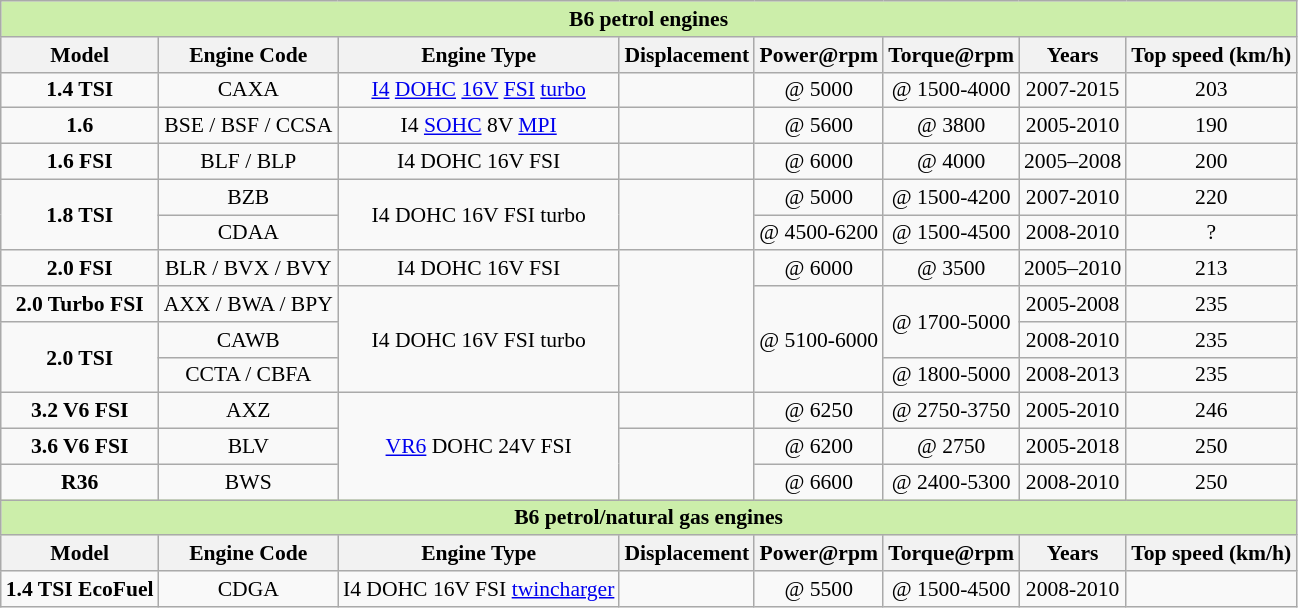<table class="wikitable collapsible collapsed" cellpadding="0" style="text-align:center; font-size:90%;">
<tr>
<th colspan=8 style="width:400px; background:#cea;">B6 petrol engines</th>
</tr>
<tr style="background:#dcdcdc; text-align:center; vertical-align:middle;">
<th>Model</th>
<th>Engine Code</th>
<th>Engine Type</th>
<th>Displacement</th>
<th>Power@rpm</th>
<th>Torque@rpm</th>
<th>Years</th>
<th>Top speed (km/h)</th>
</tr>
<tr>
<td><strong>1.4 TSI</strong></td>
<td>CAXA</td>
<td><a href='#'>I4</a> <a href='#'>DOHC</a> <a href='#'>16V</a> <a href='#'>FSI</a> <a href='#'>turbo</a></td>
<td></td>
<td> @ 5000</td>
<td> @ 1500-4000</td>
<td>2007-2015</td>
<td>203</td>
</tr>
<tr>
<td><strong>1.6</strong></td>
<td>BSE / BSF / CCSA</td>
<td>I4 <a href='#'>SOHC</a> 8V <a href='#'>MPI</a></td>
<td></td>
<td> @ 5600</td>
<td> @ 3800</td>
<td>2005-2010</td>
<td>190</td>
</tr>
<tr>
<td><strong>1.6 FSI</strong></td>
<td>BLF / BLP</td>
<td>I4 DOHC 16V FSI</td>
<td></td>
<td> @ 6000</td>
<td> @ 4000</td>
<td>2005–2008</td>
<td>200</td>
</tr>
<tr>
<td rowspan=2><strong>1.8 TSI</strong></td>
<td>BZB</td>
<td rowspan=2>I4 DOHC 16V FSI turbo</td>
<td rowspan=2></td>
<td> @ 5000</td>
<td> @ 1500-4200</td>
<td>2007-2010</td>
<td>220</td>
</tr>
<tr>
<td>CDAA</td>
<td> @ 4500-6200</td>
<td> @ 1500-4500</td>
<td>2008-2010</td>
<td>?</td>
</tr>
<tr>
<td><strong>2.0 FSI</strong></td>
<td>BLR / BVX / BVY</td>
<td>I4 DOHC 16V FSI</td>
<td rowspan=4></td>
<td> @ 6000</td>
<td> @ 3500</td>
<td>2005–2010</td>
<td>213</td>
</tr>
<tr>
<td><strong>2.0 Turbo FSI</strong></td>
<td>AXX / BWA / BPY</td>
<td rowspan=3>I4 DOHC 16V FSI turbo</td>
<td rowspan=3> @ 5100-6000</td>
<td rowspan=2> @ 1700-5000</td>
<td>2005-2008</td>
<td>235</td>
</tr>
<tr>
<td rowspan=2><strong>2.0 TSI</strong></td>
<td>CAWB</td>
<td>2008-2010</td>
<td>235</td>
</tr>
<tr>
<td>CCTA / CBFA</td>
<td> @ 1800-5000</td>
<td>2008-2013</td>
<td>235</td>
</tr>
<tr>
<td><strong>3.2 V6 FSI</strong></td>
<td>AXZ</td>
<td rowspan=3><a href='#'>VR6</a> DOHC 24V FSI</td>
<td></td>
<td> @ 6250</td>
<td> @ 2750-3750</td>
<td>2005-2010</td>
<td>246</td>
</tr>
<tr>
<td><strong>3.6 V6 FSI</strong></td>
<td>BLV</td>
<td rowspan=2></td>
<td> @ 6200</td>
<td> @ 2750</td>
<td>2005-2018</td>
<td>250</td>
</tr>
<tr>
<td><strong>R36</strong></td>
<td>BWS</td>
<td> @ 6600</td>
<td> @ 2400-5300</td>
<td>2008-2010</td>
<td>250</td>
</tr>
<tr>
<th colspan=8 style="background:#cea;">B6 petrol/natural gas engines</th>
</tr>
<tr style="text-align:center; vertical-align:middle;">
<th>Model</th>
<th>Engine Code</th>
<th>Engine Type</th>
<th>Displacement</th>
<th>Power@rpm</th>
<th>Torque@rpm</th>
<th>Years</th>
<th>Top speed (km/h)</th>
</tr>
<tr>
<td><strong>1.4 TSI EcoFuel</strong></td>
<td>CDGA</td>
<td>I4 DOHC 16V FSI <a href='#'>twincharger</a></td>
<td></td>
<td> @ 5500</td>
<td> @ 1500-4500</td>
<td>2008-2010</td>
<td></td>
</tr>
</table>
